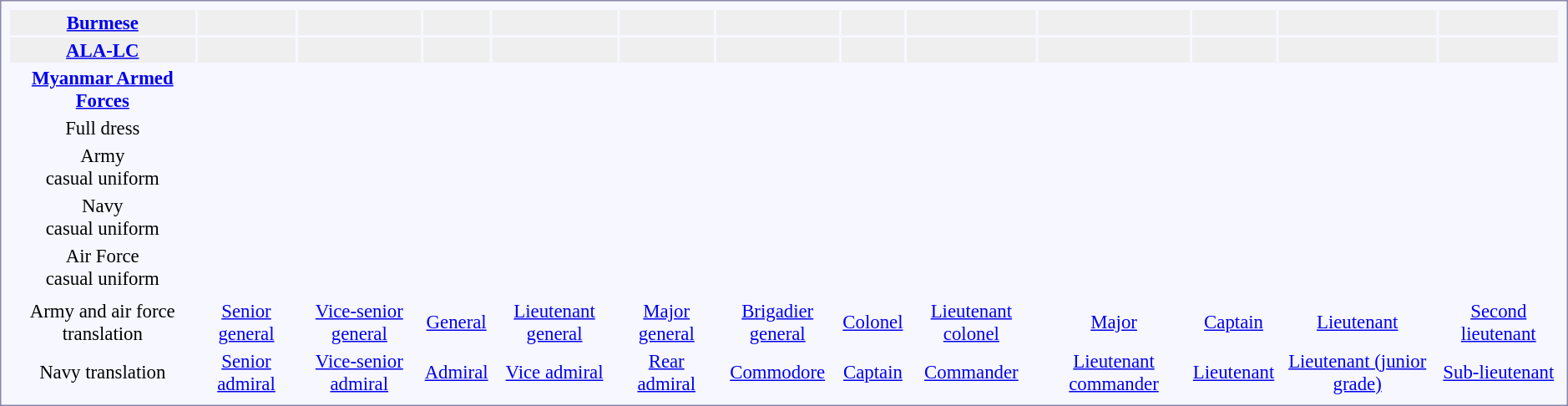<table style="border:1px solid #8888aa; background-color:#f7f8ff; padding:5px; font-size:95%; margin: 0px 12px 12px 0px;">
<tr style="text-align:center; background:#efefef;">
<th><a href='#'>Burmese</a></th>
<td colspan=2></td>
<td colspan=1></td>
<td colspan=1></td>
<td colspan=2></td>
<td colspan=2></td>
<td colspan=2></td>
<td colspan=2></td>
<td colspan=2></td>
<td colspan=2></td>
<td colspan=2></td>
<td colspan=3></td>
<td colspan=3></td>
</tr>
<tr style="text-align:center; background:#efefef;">
<th><a href='#'>ALA-LC</a></th>
<td colspan=2></td>
<td colspan=1></td>
<td colspan=1></td>
<td colspan=2></td>
<td colspan=2></td>
<td colspan=2></td>
<td colspan=2></td>
<td colspan=2></td>
<td colspan=2></td>
<td colspan=2></td>
<td colspan=3></td>
<td colspan=3></td>
</tr>
<tr style="text-align:center;">
<td><strong> <a href='#'>Myanmar Armed Forces</a></strong></td>
<td colspan=2></td>
<td colspan=1></td>
<td colspan=1></td>
<td colspan=2></td>
<td colspan=2></td>
<td colspan=2></td>
<td colspan=2></td>
<td colspan=2></td>
<td colspan=2></td>
<td colspan=2></td>
<td colspan=3></td>
<td colspan=3></td>
</tr>
<tr style="text-align:center;">
<td>Full dress</td>
<td colspan=2></td>
<td colspan=1></td>
<td colspan=1></td>
<td colspan=2></td>
<td colspan=2></td>
<td colspan=2></td>
<td colspan=2></td>
<td colspan=2></td>
<td colspan=2></td>
<td colspan=2></td>
<td colspan=3></td>
<td colspan=3></td>
</tr>
<tr style="text-align:center;">
<td>Army<br>casual uniform</td>
<td colspan=2></td>
<td colspan=1></td>
<td colspan=1></td>
<td colspan=2></td>
<td colspan=2></td>
<td colspan=2></td>
<td colspan=2></td>
<td colspan=2></td>
<td colspan=2></td>
<td colspan=2></td>
<td colspan=3></td>
<td colspan=3></td>
</tr>
<tr style="text-align:center;">
<td>Navy<br>casual uniform</td>
<td colspan=2></td>
<td colspan=1></td>
<td colspan=1></td>
<td colspan=2></td>
<td colspan=2></td>
<td colspan=2></td>
<td colspan=2></td>
<td colspan=2></td>
<td colspan=2></td>
<td colspan=2></td>
<td colspan=3></td>
<td colspan=3></td>
</tr>
<tr style="text-align:center;">
<td>Air Force<br>casual uniform</td>
<td colspan=2></td>
<td colspan=1></td>
<td colspan=1></td>
<td colspan=2></td>
<td colspan=2></td>
<td colspan=2></td>
<td colspan=2></td>
<td colspan=2></td>
<td colspan=2></td>
<td colspan=2></td>
<td colspan=3></td>
<td colspan=3></td>
</tr>
<tr style="text-align:center;">
<td colspan=38></td>
</tr>
<tr style="text-align:center;">
<td>Army and air force translation</td>
<td colspan=2><a href='#'>Senior general</a></td>
<td colspan=1><a href='#'>Vice-senior general</a></td>
<td colspan=1><a href='#'>General</a></td>
<td colspan=2><a href='#'>Lieutenant general</a></td>
<td colspan=2><a href='#'>Major general</a></td>
<td colspan=2><a href='#'>Brigadier general</a></td>
<td colspan=2><a href='#'>Colonel</a></td>
<td colspan=2><a href='#'>Lieutenant colonel</a></td>
<td colspan=2><a href='#'>Major</a></td>
<td colspan=2><a href='#'>Captain</a></td>
<td colspan=3><a href='#'>Lieutenant</a></td>
<td colspan=3><a href='#'>Second lieutenant</a></td>
</tr>
<tr style="text-align:center;">
<td>Navy translation</td>
<td colspan=2><a href='#'>Senior admiral</a></td>
<td colspan=1><a href='#'>Vice-senior admiral</a></td>
<td colspan=1><a href='#'>Admiral</a></td>
<td colspan=2><a href='#'>Vice admiral</a></td>
<td colspan=2><a href='#'>Rear admiral</a></td>
<td colspan=2><a href='#'>Commodore</a></td>
<td colspan=2><a href='#'>Captain</a></td>
<td colspan=2><a href='#'>Commander</a></td>
<td colspan=2><a href='#'>Lieutenant commander</a></td>
<td colspan=2><a href='#'>Lieutenant</a></td>
<td colspan=3><a href='#'>Lieutenant (junior grade)</a></td>
<td colspan=3><a href='#'>Sub-lieutenant</a></td>
</tr>
</table>
